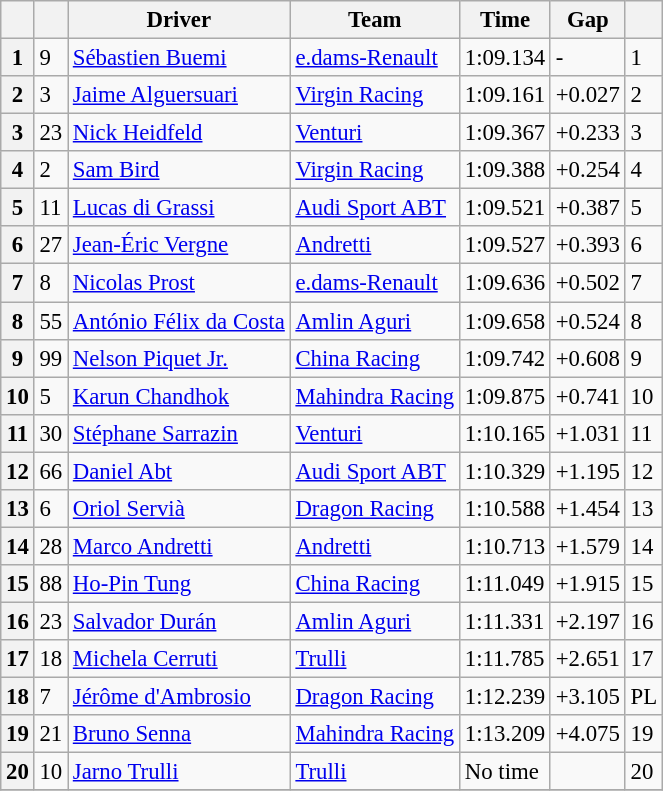<table class=wikitable style="font-size:95%">
<tr>
<th></th>
<th></th>
<th>Driver</th>
<th>Team</th>
<th>Time</th>
<th>Gap</th>
<th></th>
</tr>
<tr>
<th>1</th>
<td>9</td>
<td> <a href='#'>Sébastien Buemi</a></td>
<td><a href='#'>e.dams-Renault</a></td>
<td>1:09.134</td>
<td>-</td>
<td>1</td>
</tr>
<tr>
<th>2</th>
<td>3</td>
<td> <a href='#'>Jaime Alguersuari</a></td>
<td><a href='#'>Virgin Racing</a></td>
<td>1:09.161</td>
<td>+0.027</td>
<td>2</td>
</tr>
<tr>
<th>3</th>
<td>23</td>
<td> <a href='#'>Nick Heidfeld</a></td>
<td><a href='#'>Venturi</a></td>
<td>1:09.367</td>
<td>+0.233</td>
<td>3</td>
</tr>
<tr>
<th>4</th>
<td>2</td>
<td> <a href='#'>Sam Bird</a></td>
<td><a href='#'>Virgin Racing</a></td>
<td>1:09.388</td>
<td>+0.254</td>
<td>4</td>
</tr>
<tr>
<th>5</th>
<td>11</td>
<td> <a href='#'>Lucas di Grassi</a></td>
<td><a href='#'>Audi Sport ABT</a></td>
<td>1:09.521</td>
<td>+0.387</td>
<td>5</td>
</tr>
<tr>
<th>6</th>
<td>27</td>
<td> <a href='#'>Jean-Éric Vergne</a></td>
<td><a href='#'>Andretti</a></td>
<td>1:09.527</td>
<td>+0.393</td>
<td>6</td>
</tr>
<tr>
<th>7</th>
<td>8</td>
<td> <a href='#'>Nicolas Prost</a></td>
<td><a href='#'>e.dams-Renault</a></td>
<td>1:09.636</td>
<td>+0.502</td>
<td>7</td>
</tr>
<tr>
<th>8</th>
<td>55</td>
<td> <a href='#'>António Félix da Costa</a></td>
<td><a href='#'>Amlin Aguri</a></td>
<td>1:09.658</td>
<td>+0.524</td>
<td>8</td>
</tr>
<tr>
<th>9</th>
<td>99</td>
<td> <a href='#'>Nelson Piquet Jr.</a></td>
<td><a href='#'>China Racing</a></td>
<td>1:09.742</td>
<td>+0.608</td>
<td>9</td>
</tr>
<tr>
<th>10</th>
<td>5</td>
<td> <a href='#'>Karun Chandhok</a></td>
<td><a href='#'>Mahindra Racing</a></td>
<td>1:09.875</td>
<td>+0.741</td>
<td>10</td>
</tr>
<tr>
<th>11</th>
<td>30</td>
<td> <a href='#'>Stéphane Sarrazin</a></td>
<td><a href='#'>Venturi</a></td>
<td>1:10.165</td>
<td>+1.031</td>
<td>11</td>
</tr>
<tr>
<th>12</th>
<td>66</td>
<td> <a href='#'>Daniel Abt</a></td>
<td><a href='#'>Audi Sport ABT</a></td>
<td>1:10.329</td>
<td>+1.195</td>
<td>12</td>
</tr>
<tr>
<th>13</th>
<td>6</td>
<td> <a href='#'>Oriol Servià</a></td>
<td><a href='#'>Dragon Racing</a></td>
<td>1:10.588</td>
<td>+1.454</td>
<td>13</td>
</tr>
<tr>
<th>14</th>
<td>28</td>
<td> <a href='#'>Marco Andretti</a></td>
<td><a href='#'>Andretti</a></td>
<td>1:10.713</td>
<td>+1.579</td>
<td>14</td>
</tr>
<tr>
<th>15</th>
<td>88</td>
<td> <a href='#'>Ho-Pin Tung</a></td>
<td><a href='#'>China Racing</a></td>
<td>1:11.049</td>
<td>+1.915</td>
<td>15</td>
</tr>
<tr>
<th>16</th>
<td>23</td>
<td> <a href='#'>Salvador Durán</a></td>
<td><a href='#'>Amlin Aguri</a></td>
<td>1:11.331</td>
<td>+2.197</td>
<td>16</td>
</tr>
<tr>
<th>17</th>
<td>18</td>
<td> <a href='#'>Michela Cerruti</a></td>
<td><a href='#'>Trulli</a></td>
<td>1:11.785</td>
<td>+2.651</td>
<td>17</td>
</tr>
<tr>
<th>18</th>
<td>7</td>
<td> <a href='#'>Jérôme d'Ambrosio</a></td>
<td><a href='#'>Dragon Racing</a></td>
<td>1:12.239</td>
<td>+3.105</td>
<td>PL</td>
</tr>
<tr>
<th>19</th>
<td>21</td>
<td> <a href='#'>Bruno Senna</a></td>
<td><a href='#'>Mahindra Racing</a></td>
<td>1:13.209</td>
<td>+4.075</td>
<td>19</td>
</tr>
<tr>
<th>20</th>
<td>10</td>
<td> <a href='#'>Jarno Trulli</a></td>
<td><a href='#'>Trulli</a></td>
<td>No time</td>
<td></td>
<td>20</td>
</tr>
<tr>
</tr>
</table>
